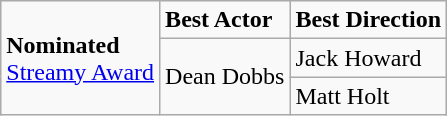<table class="wikitable">
<tr>
<td rowspan="3"><strong>Nominated</strong><br><a href='#'>Streamy Award</a></td>
<td><strong>Best Actor</strong></td>
<td><strong>Best Direction</strong></td>
</tr>
<tr>
<td rowspan="2">Dean Dobbs</td>
<td>Jack Howard</td>
</tr>
<tr>
<td>Matt Holt</td>
</tr>
</table>
